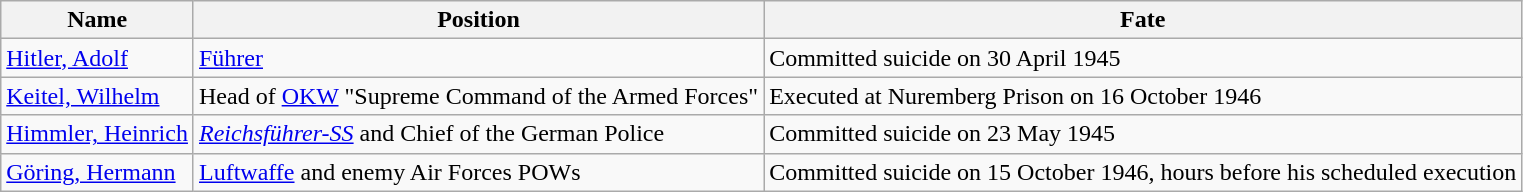<table class="wikitable">
<tr>
<th>Name</th>
<th>Position</th>
<th>Fate</th>
</tr>
<tr>
<td><a href='#'>Hitler, Adolf</a></td>
<td><a href='#'>Führer</a></td>
<td>Committed suicide on 30 April 1945</td>
</tr>
<tr>
<td><a href='#'>Keitel, Wilhelm</a></td>
<td>Head of <a href='#'>OKW</a> "Supreme Command of the Armed Forces"</td>
<td>Executed at Nuremberg Prison on 16 October 1946</td>
</tr>
<tr>
<td><a href='#'>Himmler, Heinrich</a></td>
<td><em><a href='#'>Reichsführer-SS</a></em> and Chief of the German Police</td>
<td>Committed suicide on 23 May 1945</td>
</tr>
<tr>
<td><a href='#'>Göring, Hermann</a></td>
<td><a href='#'>Luftwaffe</a> and enemy Air Forces POWs</td>
<td>Committed suicide on 15 October 1946, hours before his scheduled execution</td>
</tr>
</table>
